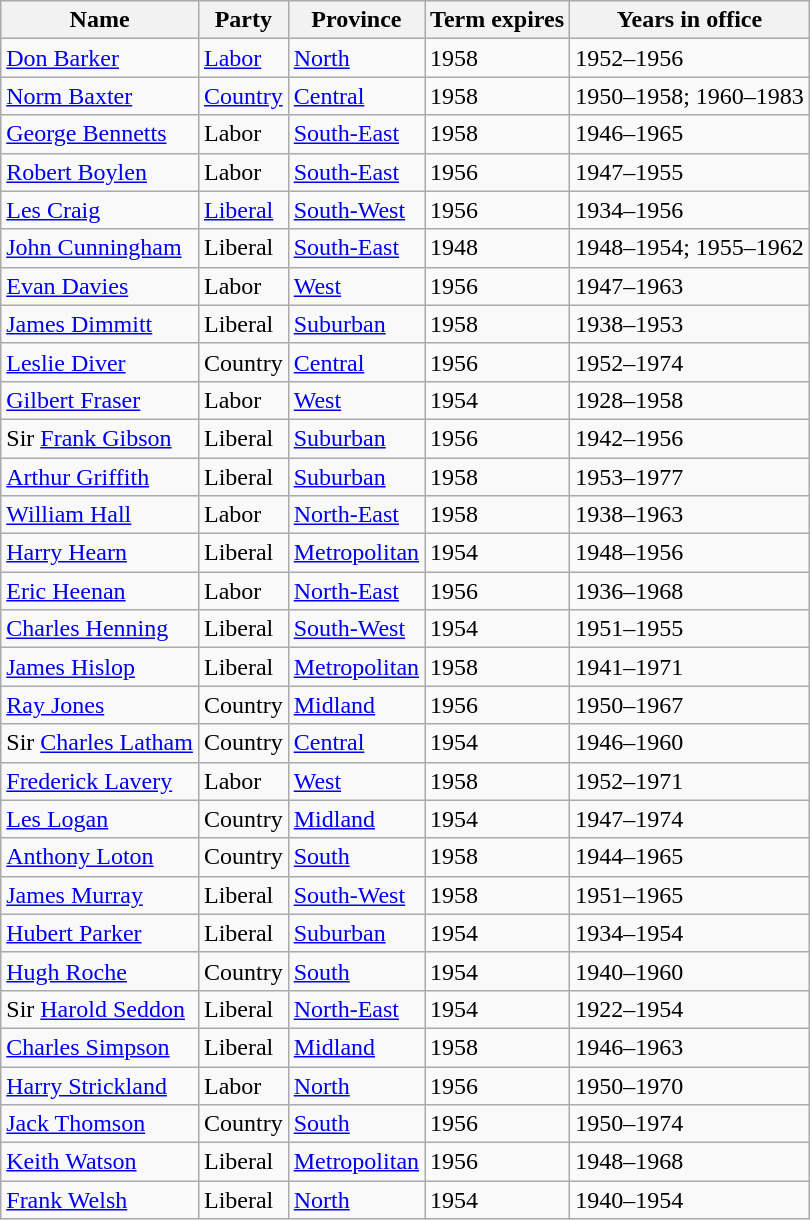<table class="wikitable sortable">
<tr>
<th><strong>Name</strong></th>
<th><strong>Party</strong></th>
<th><strong>Province</strong></th>
<th><strong>Term expires</strong></th>
<th><strong>Years in office</strong></th>
</tr>
<tr>
<td><a href='#'>Don Barker</a></td>
<td><a href='#'>Labor</a></td>
<td><a href='#'>North</a></td>
<td>1958</td>
<td>1952–1956</td>
</tr>
<tr>
<td><a href='#'>Norm Baxter</a></td>
<td><a href='#'>Country</a></td>
<td><a href='#'>Central</a></td>
<td>1958</td>
<td>1950–1958; 1960–1983</td>
</tr>
<tr>
<td><a href='#'>George Bennetts</a></td>
<td>Labor</td>
<td><a href='#'>South-East</a></td>
<td>1958</td>
<td>1946–1965</td>
</tr>
<tr>
<td><a href='#'>Robert Boylen</a></td>
<td>Labor</td>
<td><a href='#'>South-East</a></td>
<td>1956</td>
<td>1947–1955</td>
</tr>
<tr>
<td><a href='#'>Les Craig</a></td>
<td><a href='#'>Liberal</a></td>
<td><a href='#'>South-West</a></td>
<td>1956</td>
<td>1934–1956</td>
</tr>
<tr>
<td><a href='#'>John Cunningham</a></td>
<td>Liberal</td>
<td><a href='#'>South-East</a></td>
<td>1948</td>
<td>1948–1954; 1955–1962</td>
</tr>
<tr>
<td><a href='#'>Evan Davies</a></td>
<td>Labor</td>
<td><a href='#'>West</a></td>
<td>1956</td>
<td>1947–1963</td>
</tr>
<tr>
<td><a href='#'>James Dimmitt</a></td>
<td>Liberal</td>
<td><a href='#'>Suburban</a></td>
<td>1958</td>
<td>1938–1953</td>
</tr>
<tr>
<td><a href='#'>Leslie Diver</a></td>
<td>Country</td>
<td><a href='#'>Central</a></td>
<td>1956</td>
<td>1952–1974</td>
</tr>
<tr>
<td><a href='#'>Gilbert Fraser</a></td>
<td>Labor</td>
<td><a href='#'>West</a></td>
<td>1954</td>
<td>1928–1958</td>
</tr>
<tr>
<td>Sir <a href='#'>Frank Gibson</a></td>
<td>Liberal</td>
<td><a href='#'>Suburban</a></td>
<td>1956</td>
<td>1942–1956</td>
</tr>
<tr>
<td><a href='#'>Arthur Griffith</a></td>
<td>Liberal</td>
<td><a href='#'>Suburban</a></td>
<td>1958</td>
<td>1953–1977</td>
</tr>
<tr>
<td><a href='#'>William Hall</a></td>
<td>Labor</td>
<td><a href='#'>North-East</a></td>
<td>1958</td>
<td>1938–1963</td>
</tr>
<tr>
<td><a href='#'>Harry Hearn</a></td>
<td>Liberal</td>
<td><a href='#'>Metropolitan</a></td>
<td>1954</td>
<td>1948–1956</td>
</tr>
<tr>
<td><a href='#'>Eric Heenan</a></td>
<td>Labor</td>
<td><a href='#'>North-East</a></td>
<td>1956</td>
<td>1936–1968</td>
</tr>
<tr>
<td><a href='#'>Charles Henning</a></td>
<td>Liberal</td>
<td><a href='#'>South-West</a></td>
<td>1954</td>
<td>1951–1955</td>
</tr>
<tr>
<td><a href='#'>James Hislop</a></td>
<td>Liberal</td>
<td><a href='#'>Metropolitan</a></td>
<td>1958</td>
<td>1941–1971</td>
</tr>
<tr>
<td><a href='#'>Ray Jones</a></td>
<td>Country</td>
<td><a href='#'>Midland</a></td>
<td>1956</td>
<td>1950–1967</td>
</tr>
<tr>
<td>Sir <a href='#'>Charles Latham</a></td>
<td>Country</td>
<td><a href='#'>Central</a></td>
<td>1954</td>
<td>1946–1960</td>
</tr>
<tr>
<td><a href='#'>Frederick Lavery</a></td>
<td>Labor</td>
<td><a href='#'>West</a></td>
<td>1958</td>
<td>1952–1971</td>
</tr>
<tr>
<td><a href='#'>Les Logan</a></td>
<td>Country</td>
<td><a href='#'>Midland</a></td>
<td>1954</td>
<td>1947–1974</td>
</tr>
<tr>
<td><a href='#'>Anthony Loton</a></td>
<td>Country</td>
<td><a href='#'>South</a></td>
<td>1958</td>
<td>1944–1965</td>
</tr>
<tr>
<td><a href='#'>James Murray</a></td>
<td>Liberal</td>
<td><a href='#'>South-West</a></td>
<td>1958</td>
<td>1951–1965</td>
</tr>
<tr>
<td><a href='#'>Hubert Parker</a></td>
<td>Liberal</td>
<td><a href='#'>Suburban</a></td>
<td>1954</td>
<td>1934–1954</td>
</tr>
<tr>
<td><a href='#'>Hugh Roche</a></td>
<td>Country</td>
<td><a href='#'>South</a></td>
<td>1954</td>
<td>1940–1960</td>
</tr>
<tr>
<td>Sir <a href='#'>Harold Seddon</a></td>
<td>Liberal</td>
<td><a href='#'>North-East</a></td>
<td>1954</td>
<td>1922–1954</td>
</tr>
<tr>
<td><a href='#'>Charles Simpson</a></td>
<td>Liberal</td>
<td><a href='#'>Midland</a></td>
<td>1958</td>
<td>1946–1963</td>
</tr>
<tr>
<td><a href='#'>Harry Strickland</a></td>
<td>Labor</td>
<td><a href='#'>North</a></td>
<td>1956</td>
<td>1950–1970</td>
</tr>
<tr>
<td><a href='#'>Jack Thomson</a></td>
<td>Country</td>
<td><a href='#'>South</a></td>
<td>1956</td>
<td>1950–1974</td>
</tr>
<tr>
<td><a href='#'>Keith Watson</a></td>
<td>Liberal</td>
<td><a href='#'>Metropolitan</a></td>
<td>1956</td>
<td>1948–1968</td>
</tr>
<tr>
<td><a href='#'>Frank Welsh</a></td>
<td>Liberal</td>
<td><a href='#'>North</a></td>
<td>1954</td>
<td>1940–1954</td>
</tr>
</table>
